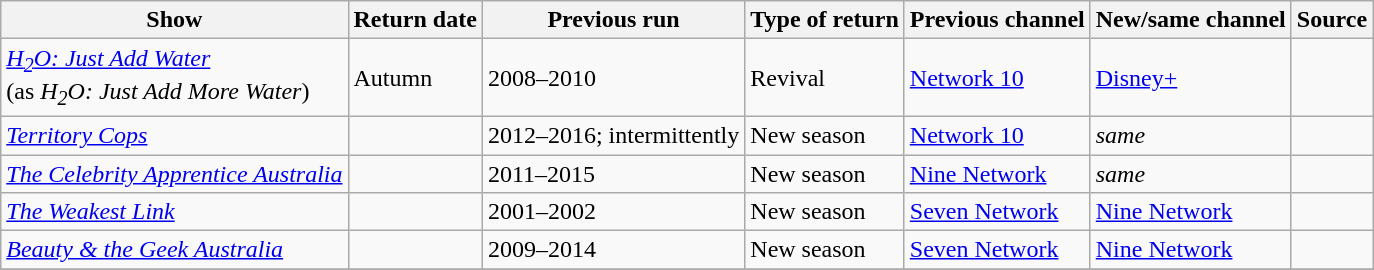<table class="wikitable sortable">
<tr>
<th>Show</th>
<th>Return date</th>
<th>Previous run</th>
<th>Type of return</th>
<th>Previous channel</th>
<th>New/same channel</th>
<th>Source</th>
</tr>
<tr>
<td><em><a href='#'>H<sub>2</sub>O: Just Add Water</a></em><br>(as <em>H<sub>2</sub>O: Just Add More Water</em>)</td>
<td>Autumn</td>
<td>2008–2010</td>
<td>Revival</td>
<td><a href='#'>Network 10</a></td>
<td><a href='#'>Disney+</a></td>
<td></td>
</tr>
<tr>
<td><em><a href='#'>Territory Cops</a></em></td>
<td></td>
<td>2012–2016; intermittently</td>
<td>New season</td>
<td><a href='#'>Network 10</a></td>
<td><em>same</em></td>
<td></td>
</tr>
<tr>
<td><em><a href='#'>The Celebrity Apprentice Australia</a></em></td>
<td></td>
<td>2011–2015</td>
<td>New season</td>
<td><a href='#'>Nine Network</a></td>
<td><em>same</em></td>
<td></td>
</tr>
<tr>
<td><em><a href='#'>The Weakest Link</a></em></td>
<td></td>
<td>2001–2002</td>
<td>New season</td>
<td><a href='#'>Seven Network</a></td>
<td><a href='#'>Nine Network</a></td>
<td></td>
</tr>
<tr>
<td><em><a href='#'>Beauty & the Geek Australia</a></em></td>
<td></td>
<td>2009–2014</td>
<td>New season</td>
<td><a href='#'>Seven Network</a></td>
<td><a href='#'>Nine Network</a></td>
<td></td>
</tr>
<tr>
</tr>
</table>
